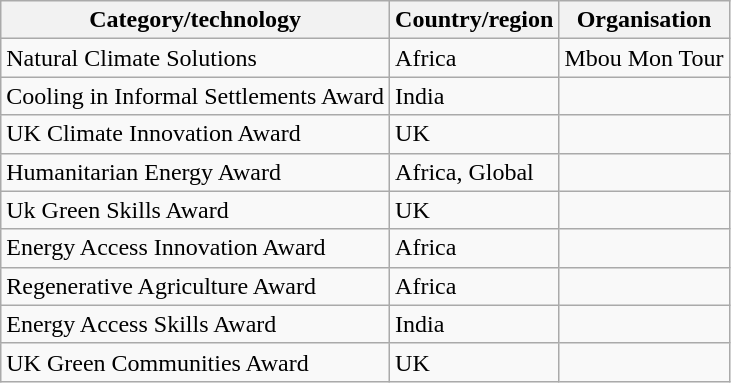<table class="wikitable">
<tr>
<th>Category/technology</th>
<th>Country/region</th>
<th>Organisation</th>
</tr>
<tr>
<td>Natural Climate Solutions</td>
<td>Africa</td>
<td>Mbou Mon Tour</td>
</tr>
<tr>
<td>Cooling in Informal Settlements Award</td>
<td>India</td>
<td></td>
</tr>
<tr>
<td>UK Climate Innovation Award</td>
<td>UK</td>
<td></td>
</tr>
<tr>
<td>Humanitarian Energy Award</td>
<td>Africa, Global</td>
<td></td>
</tr>
<tr>
<td>Uk Green Skills Award</td>
<td>UK</td>
<td></td>
</tr>
<tr>
<td>Energy Access Innovation Award</td>
<td>Africa</td>
<td></td>
</tr>
<tr>
<td>Regenerative Agriculture Award</td>
<td>Africa</td>
<td></td>
</tr>
<tr>
<td>Energy Access Skills Award</td>
<td>India</td>
<td></td>
</tr>
<tr>
<td>UK Green Communities Award</td>
<td>UK</td>
<td></td>
</tr>
</table>
